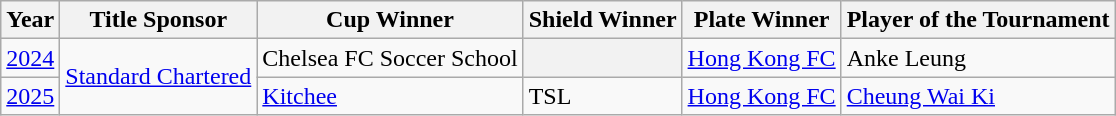<table class="wikitable">
<tr>
<th>Year</th>
<th>Title Sponsor</th>
<th>Cup Winner</th>
<th>Shield Winner</th>
<th>Plate Winner</th>
<th>Player of the Tournament</th>
</tr>
<tr>
<td><a href='#'>2024</a></td>
<td rowspan="2"><a href='#'>Standard Chartered</a></td>
<td> Chelsea FC Soccer School</td>
<th></th>
<td> <a href='#'>Hong Kong FC</a></td>
<td>Anke Leung</td>
</tr>
<tr>
<td><a href='#'>2025</a></td>
<td> <a href='#'>Kitchee</a></td>
<td> TSL</td>
<td> <a href='#'>Hong Kong FC</a></td>
<td><a href='#'>Cheung Wai Ki</a></td>
</tr>
</table>
